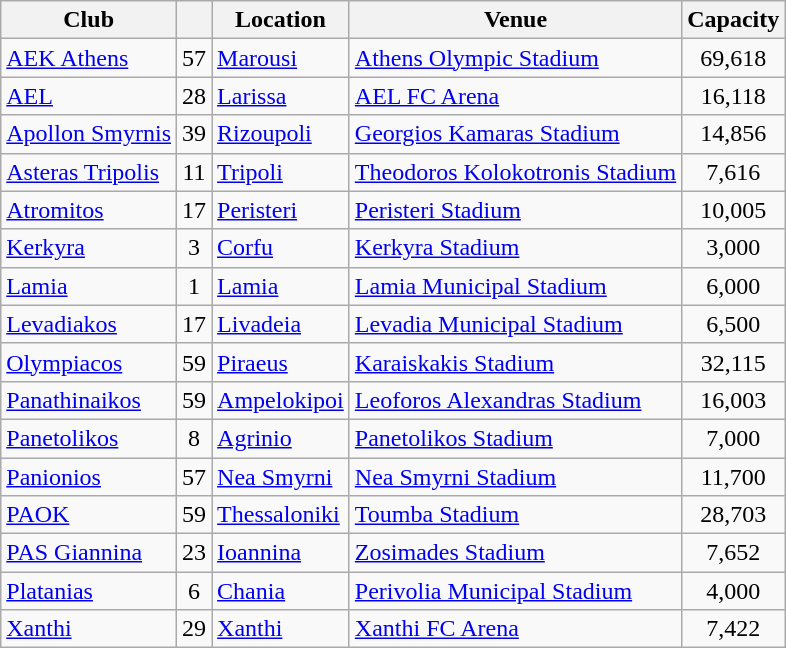<table class="wikitable sortable">
<tr>
<th>Club</th>
<th></th>
<th>Location</th>
<th>Venue</th>
<th>Capacity</th>
</tr>
<tr>
<td align=left><a href='#'>AEK Athens</a></td>
<td align=center>57</td>
<td><a href='#'>Marousi</a></td>
<td><a href='#'>Athens Olympic Stadium</a></td>
<td align=center>69,618</td>
</tr>
<tr>
<td align=left><a href='#'>AEL</a></td>
<td align=center>28</td>
<td><a href='#'>Larissa</a></td>
<td><a href='#'>AEL FC Arena</a></td>
<td align=center>16,118</td>
</tr>
<tr>
<td align=left><a href='#'>Apollon Smyrnis</a></td>
<td align=center>39</td>
<td><a href='#'>Rizoupoli</a></td>
<td><a href='#'>Georgios Kamaras Stadium</a></td>
<td align=center>14,856</td>
</tr>
<tr>
<td align=left><a href='#'>Asteras Tripolis</a></td>
<td align=center>11</td>
<td><a href='#'>Tripoli</a></td>
<td><a href='#'>Theodoros Kolokotronis Stadium</a></td>
<td align=center>7,616</td>
</tr>
<tr>
<td align=left><a href='#'>Atromitos</a></td>
<td align=center>17</td>
<td><a href='#'>Peristeri</a></td>
<td><a href='#'>Peristeri Stadium</a></td>
<td align=center>10,005</td>
</tr>
<tr>
<td align=left><a href='#'>Kerkyra</a></td>
<td align=center>3</td>
<td><a href='#'>Corfu</a></td>
<td><a href='#'>Kerkyra Stadium</a></td>
<td align=center>3,000</td>
</tr>
<tr>
<td align=left><a href='#'>Lamia</a></td>
<td align=center>1</td>
<td><a href='#'>Lamia</a></td>
<td><a href='#'>Lamia Municipal Stadium</a></td>
<td align=center>6,000</td>
</tr>
<tr>
<td align=left><a href='#'>Levadiakos</a></td>
<td align=center>17</td>
<td><a href='#'>Livadeia</a></td>
<td><a href='#'>Levadia Municipal Stadium</a></td>
<td align=center>6,500</td>
</tr>
<tr>
<td align=left><a href='#'>Olympiacos</a></td>
<td align=center>59</td>
<td><a href='#'>Piraeus</a></td>
<td><a href='#'>Karaiskakis Stadium</a></td>
<td align=center>32,115</td>
</tr>
<tr>
<td align=left><a href='#'>Panathinaikos</a></td>
<td align=center>59</td>
<td><a href='#'>Ampelokipoi</a></td>
<td><a href='#'>Leoforos Alexandras Stadium</a></td>
<td align=center>16,003</td>
</tr>
<tr>
<td align=left><a href='#'>Panetolikos</a></td>
<td align=center>8</td>
<td><a href='#'>Agrinio</a></td>
<td><a href='#'>Panetolikos Stadium</a></td>
<td align=center>7,000</td>
</tr>
<tr>
<td align=left><a href='#'>Panionios</a></td>
<td align=center>57</td>
<td><a href='#'>Nea Smyrni</a></td>
<td><a href='#'>Nea Smyrni Stadium</a></td>
<td align=center>11,700</td>
</tr>
<tr>
<td align=left><a href='#'>PAOK</a></td>
<td align=center>59</td>
<td><a href='#'>Thessaloniki</a></td>
<td><a href='#'>Toumba Stadium</a></td>
<td align=center>28,703</td>
</tr>
<tr>
<td align=left><a href='#'>PAS Giannina</a></td>
<td align=center>23</td>
<td><a href='#'>Ioannina</a></td>
<td><a href='#'>Zosimades Stadium</a></td>
<td align=center>7,652</td>
</tr>
<tr>
<td align=left><a href='#'>Platanias</a></td>
<td align=center>6</td>
<td><a href='#'>Chania</a></td>
<td><a href='#'>Perivolia Municipal Stadium</a></td>
<td align=center>4,000</td>
</tr>
<tr>
<td align=left><a href='#'>Xanthi</a></td>
<td align=center>29</td>
<td><a href='#'>Xanthi</a></td>
<td><a href='#'>Xanthi FC Arena</a></td>
<td align=center>7,422</td>
</tr>
</table>
